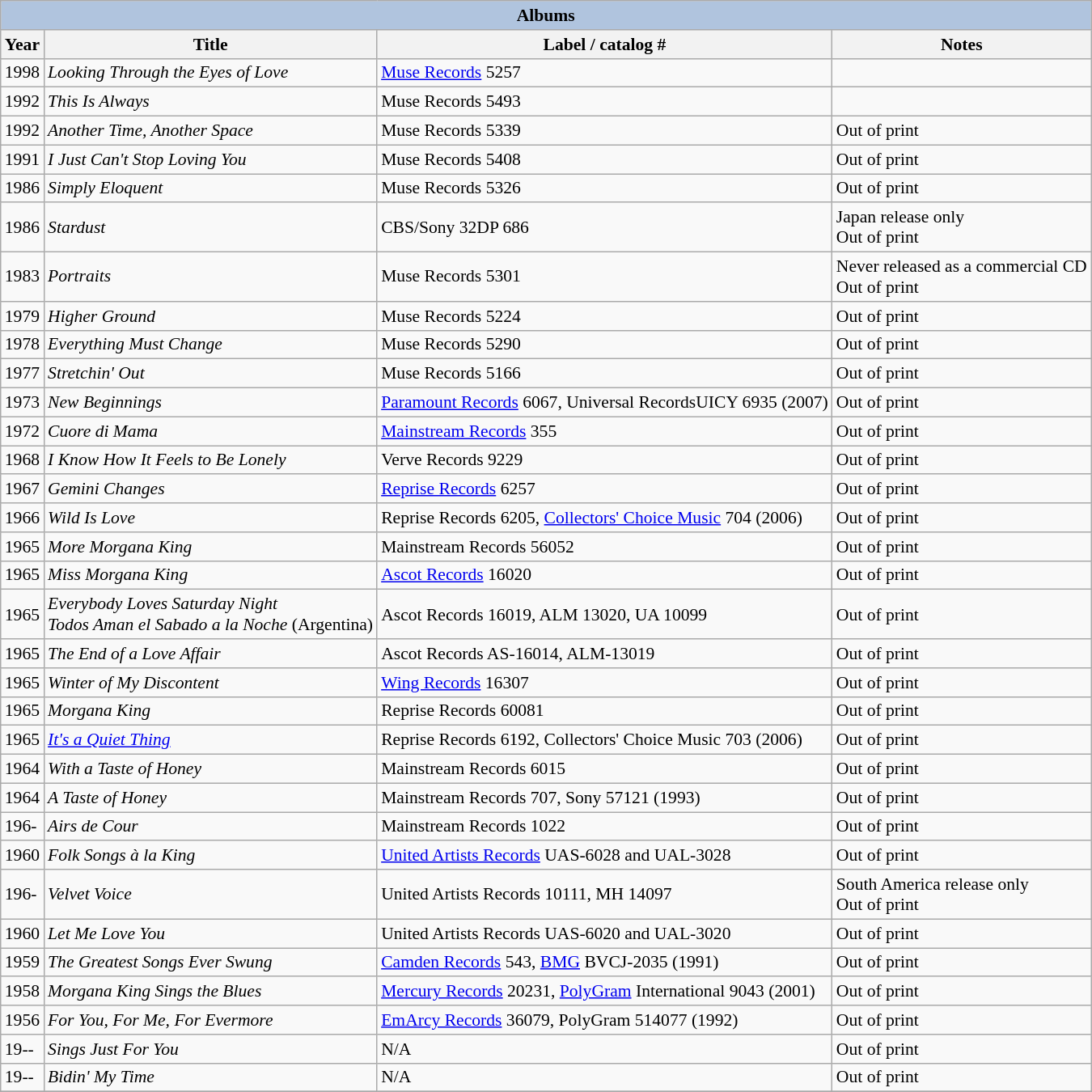<table class="wikitable" style="font-size: 90%;">
<tr>
<th colspan="4" style="background: LightSteelBlue;">Albums</th>
</tr>
<tr>
<th>Year</th>
<th>Title</th>
<th>Label / catalog #</th>
<th>Notes</th>
</tr>
<tr>
<td>1998</td>
<td><em>Looking Through the Eyes of Love</em></td>
<td><a href='#'>Muse Records</a> 5257</td>
<td></td>
</tr>
<tr>
<td>1992</td>
<td><em>This Is Always</em></td>
<td>Muse Records 5493</td>
<td></td>
</tr>
<tr>
<td>1992</td>
<td><em>Another Time, Another Space</em></td>
<td>Muse Records 5339</td>
<td>Out of print</td>
</tr>
<tr>
<td>1991</td>
<td><em>I Just Can't Stop Loving You</em></td>
<td>Muse Records 5408</td>
<td>Out of print</td>
</tr>
<tr>
<td>1986</td>
<td><em>Simply Eloquent</em></td>
<td>Muse Records 5326</td>
<td>Out of print</td>
</tr>
<tr>
<td>1986</td>
<td><em>Stardust</em></td>
<td>CBS/Sony 32DP 686</td>
<td>Japan release only<br>  Out of print</td>
</tr>
<tr>
<td>1983</td>
<td><em>Portraits</em></td>
<td>Muse Records 5301</td>
<td>Never released as a commercial CD<br>  Out of print</td>
</tr>
<tr>
<td>1979</td>
<td><em>Higher Ground</em></td>
<td>Muse Records 5224</td>
<td>Out of print</td>
</tr>
<tr>
<td>1978</td>
<td><em>Everything Must Change</em></td>
<td>Muse Records 5290</td>
<td>Out of print</td>
</tr>
<tr>
<td>1977</td>
<td><em>Stretchin' Out</em></td>
<td>Muse Records 5166</td>
<td>Out of print</td>
</tr>
<tr>
<td>1973</td>
<td><em>New Beginnings</em></td>
<td><a href='#'>Paramount Records</a> 6067, Universal RecordsUICY 6935 (2007)</td>
<td>Out of print</td>
</tr>
<tr>
<td>1972</td>
<td><em>Cuore di Mama</em></td>
<td><a href='#'>Mainstream Records</a> 355</td>
<td>Out of print</td>
</tr>
<tr>
<td>1968</td>
<td><em>I Know How It Feels to Be Lonely</em></td>
<td>Verve Records 9229</td>
<td>Out of print</td>
</tr>
<tr>
<td>1967</td>
<td><em>Gemini Changes</em></td>
<td><a href='#'>Reprise Records</a> 6257</td>
<td>Out of print</td>
</tr>
<tr>
<td>1966</td>
<td><em>Wild Is Love</em></td>
<td>Reprise Records 6205, <a href='#'>Collectors' Choice Music</a> 704 (2006)</td>
<td>Out of print</td>
</tr>
<tr>
<td>1965</td>
<td><em>More Morgana King</em></td>
<td>Mainstream Records 56052</td>
<td>Out of print</td>
</tr>
<tr>
<td>1965</td>
<td><em>Miss Morgana King</em></td>
<td><a href='#'>Ascot Records</a> 16020</td>
<td>Out of print</td>
</tr>
<tr>
<td>1965</td>
<td><em>Everybody Loves Saturday Night</em><br> <em>Todos Aman el Sabado a la Noche</em> (Argentina)</td>
<td>Ascot Records 16019, ALM 13020, UA 10099</td>
<td>Out of print</td>
</tr>
<tr>
<td>1965</td>
<td><em>The End of a Love Affair</em></td>
<td>Ascot Records AS-16014, ALM-13019</td>
<td>Out of print</td>
</tr>
<tr>
<td>1965</td>
<td><em>Winter of My Discontent</em></td>
<td><a href='#'>Wing Records</a> 16307</td>
<td>Out of print</td>
</tr>
<tr>
<td>1965</td>
<td><em>Morgana King</em></td>
<td>Reprise Records 60081</td>
<td>Out of print</td>
</tr>
<tr>
<td>1965</td>
<td><em><a href='#'>It's a Quiet Thing</a></em></td>
<td>Reprise Records 6192, Collectors' Choice Music 703 (2006)</td>
<td>Out of print</td>
</tr>
<tr>
<td>1964</td>
<td><em>With a Taste of Honey</em></td>
<td>Mainstream Records 6015</td>
<td>Out of print</td>
</tr>
<tr>
<td>1964</td>
<td><em>A Taste of Honey</em></td>
<td>Mainstream Records 707, Sony 57121 (1993)</td>
<td>Out of print</td>
</tr>
<tr>
<td>196-</td>
<td><em>Airs de Cour</em> </td>
<td>Mainstream Records 1022</td>
<td>Out of print</td>
</tr>
<tr>
<td>1960</td>
<td><em>Folk Songs à la King</em></td>
<td><a href='#'>United Artists Records</a> UAS-6028 and  UAL-3028</td>
<td>Out of print</td>
</tr>
<tr>
<td>196-</td>
<td><em>Velvet Voice</em></td>
<td>United Artists Records 10111, MH 14097</td>
<td>South America release only<br>  Out of print</td>
</tr>
<tr>
<td>1960</td>
<td><em>Let Me Love You</em></td>
<td>United Artists Records UAS-6020 and UAL-3020</td>
<td>Out of print</td>
</tr>
<tr>
<td>1959</td>
<td><em>The Greatest Songs Ever Swung</em></td>
<td><a href='#'>Camden Records</a> 543, <a href='#'>BMG</a> BVCJ-2035 (1991)</td>
<td>Out of print</td>
</tr>
<tr>
<td>1958</td>
<td><em>Morgana King Sings the Blues</em></td>
<td><a href='#'>Mercury Records</a> 20231, <a href='#'>PolyGram</a> International 9043 (2001)</td>
<td>Out of print</td>
</tr>
<tr>
<td>1956</td>
<td><em>For You, For Me, For Evermore</em></td>
<td><a href='#'>EmArcy Records</a> 36079, PolyGram 514077 (1992)</td>
<td>Out of print</td>
</tr>
<tr>
<td>19--</td>
<td><em>Sings Just For You</em></td>
<td>N/A</td>
<td>Out of print</td>
</tr>
<tr>
<td>19--</td>
<td><em>Bidin' My Time</em></td>
<td>N/A</td>
<td>Out of print</td>
</tr>
<tr>
</tr>
</table>
